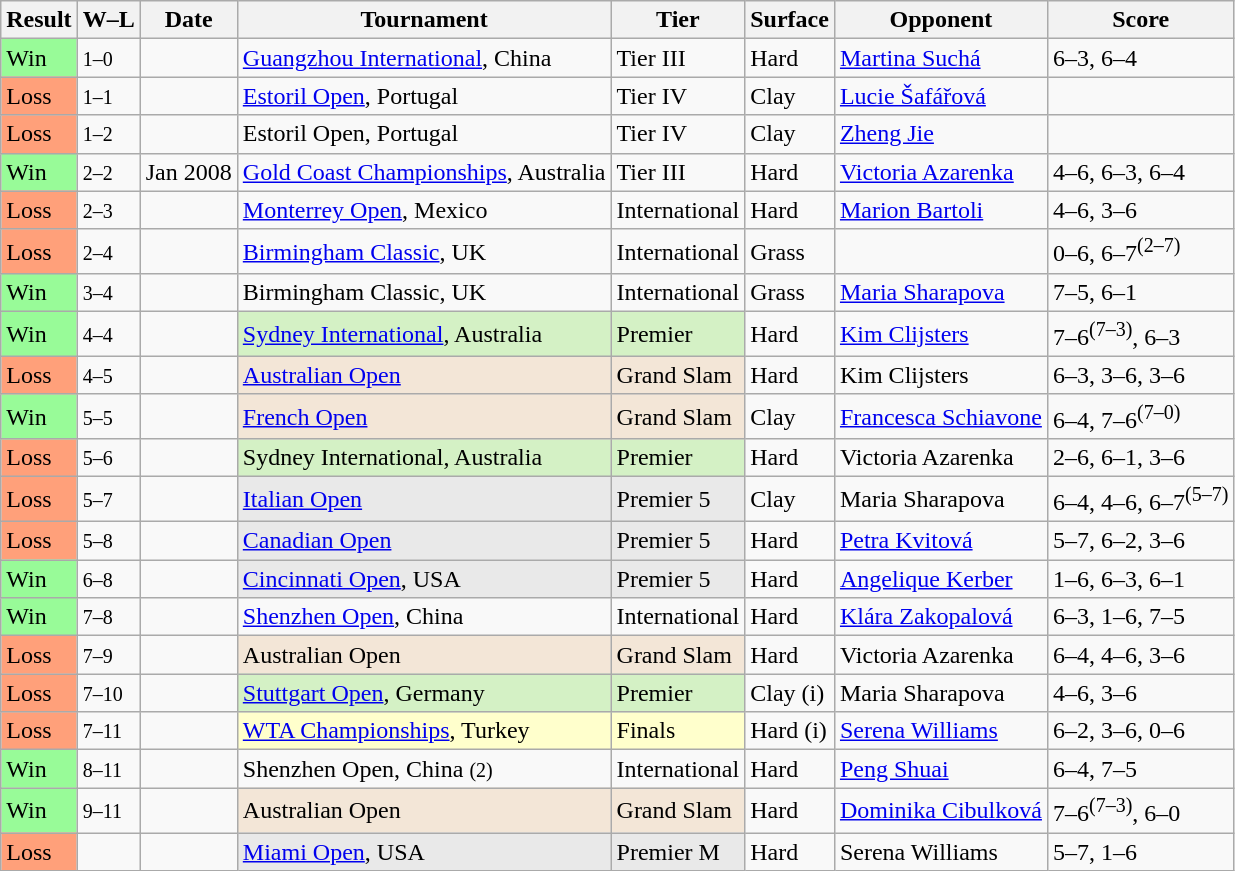<table class="sortable wikitable">
<tr>
<th>Result</th>
<th class="unsortable">W–L</th>
<th>Date</th>
<th>Tournament</th>
<th>Tier</th>
<th>Surface</th>
<th>Opponent</th>
<th class="unsortable">Score</th>
</tr>
<tr>
<td bgcolor=98fb98>Win</td>
<td><small>1–0</small></td>
<td></td>
<td><a href='#'>Guangzhou International</a>, China</td>
<td>Tier III</td>
<td>Hard</td>
<td> <a href='#'>Martina Suchá</a></td>
<td>6–3, 6–4</td>
</tr>
<tr>
<td bgcolor=ffa07a>Loss</td>
<td><small>1–1</small></td>
<td><a href='#'></a></td>
<td><a href='#'>Estoril Open</a>, Portugal</td>
<td>Tier IV</td>
<td>Clay</td>
<td> <a href='#'>Lucie Šafářová</a></td>
<td></td>
</tr>
<tr>
<td bgcolor=ffa07a>Loss</td>
<td><small>1–2</small></td>
<td></td>
<td>Estoril Open, Portugal</td>
<td>Tier IV</td>
<td>Clay</td>
<td> <a href='#'>Zheng Jie</a></td>
<td></td>
</tr>
<tr>
<td bgcolor=98fb98>Win</td>
<td><small>2–2</small></td>
<td>Jan 2008</td>
<td><a href='#'>Gold Coast Championships</a>, Australia</td>
<td>Tier III</td>
<td>Hard</td>
<td> <a href='#'>Victoria Azarenka</a></td>
<td>4–6, 6–3, 6–4</td>
</tr>
<tr>
<td bgcolor=ffa07a>Loss</td>
<td><small>2–3</small></td>
<td><a href='#'></a></td>
<td><a href='#'>Monterrey Open</a>, Mexico</td>
<td>International</td>
<td>Hard</td>
<td> <a href='#'>Marion Bartoli</a></td>
<td>4–6, 3–6</td>
</tr>
<tr>
<td bgcolor=ffa07a>Loss</td>
<td><small>2–4</small></td>
<td><a href='#'></a></td>
<td><a href='#'>Birmingham Classic</a>, UK</td>
<td>International</td>
<td>Grass</td>
<td></td>
<td>0–6, 6–7<sup>(2–7)</sup></td>
</tr>
<tr>
<td bgcolor=98fb98>Win</td>
<td><small>3–4</small></td>
<td><a href='#'></a></td>
<td>Birmingham Classic, UK</td>
<td>International</td>
<td>Grass</td>
<td> <a href='#'>Maria Sharapova</a></td>
<td>7–5, 6–1</td>
</tr>
<tr>
<td bgcolor=98fb98>Win</td>
<td><small>4–4</small></td>
<td><a href='#'></a></td>
<td bgcolor=d4f1c5><a href='#'>Sydney International</a>, Australia</td>
<td bgcolor=d4f1c5>Premier</td>
<td>Hard</td>
<td> <a href='#'>Kim Clijsters</a></td>
<td>7–6<sup>(7–3)</sup>, 6–3</td>
</tr>
<tr>
<td bgcolor=ffa07a>Loss</td>
<td><small>4–5</small></td>
<td><a href='#'></a></td>
<td bgcolor=f3e6d7><a href='#'>Australian Open</a></td>
<td bgcolor=f3e6d7>Grand Slam</td>
<td>Hard</td>
<td> Kim Clijsters</td>
<td>6–3, 3–6, 3–6</td>
</tr>
<tr>
<td bgcolor=98fb98>Win</td>
<td><small>5–5</small></td>
<td><a href='#'></a></td>
<td bgcolor=f3e6d7><a href='#'>French Open</a></td>
<td bgcolor=f3e6d7>Grand Slam</td>
<td>Clay</td>
<td> <a href='#'>Francesca Schiavone</a></td>
<td>6–4, 7–6<sup>(7–0)</sup></td>
</tr>
<tr>
<td bgcolor=ffa07a>Loss</td>
<td><small>5–6</small></td>
<td><a href='#'></a></td>
<td bgcolor=d4f1c5>Sydney International, Australia</td>
<td bgcolor=d4f1c5>Premier</td>
<td>Hard</td>
<td> Victoria Azarenka</td>
<td>2–6, 6–1, 3–6</td>
</tr>
<tr>
<td bgcolor=ffa07a>Loss</td>
<td><small>5–7</small></td>
<td><a href='#'></a></td>
<td bgcolor=e9e9e9><a href='#'>Italian Open</a></td>
<td bgcolor=e9e9e9>Premier 5</td>
<td>Clay</td>
<td> Maria Sharapova</td>
<td>6–4, 4–6, 6–7<sup>(5–7)</sup></td>
</tr>
<tr>
<td bgcolor=ffa07a>Loss</td>
<td><small>5–8</small></td>
<td><a href='#'></a></td>
<td bgcolor=e9e9e9><a href='#'>Canadian Open</a></td>
<td bgcolor=e9e9e9>Premier 5</td>
<td>Hard</td>
<td> <a href='#'>Petra Kvitová</a></td>
<td>5–7, 6–2, 3–6</td>
</tr>
<tr>
<td bgcolor=98fb98>Win</td>
<td><small>6–8</small></td>
<td><a href='#'></a></td>
<td bgcolor=e9e9e9><a href='#'>Cincinnati Open</a>, USA</td>
<td bgcolor=e9e9e9>Premier 5</td>
<td>Hard</td>
<td> <a href='#'>Angelique Kerber</a></td>
<td>1–6, 6–3, 6–1</td>
</tr>
<tr>
<td bgcolor=98fb98>Win</td>
<td><small>7–8</small></td>
<td><a href='#'></a></td>
<td><a href='#'>Shenzhen Open</a>, China</td>
<td>International</td>
<td>Hard</td>
<td> <a href='#'>Klára Zakopalová</a></td>
<td>6–3, 1–6, 7–5</td>
</tr>
<tr>
<td bgcolor=ffa07a>Loss</td>
<td><small>7–9</small></td>
<td><a href='#'></a></td>
<td bgcolor=f3e6d7>Australian Open</td>
<td bgcolor=f3e6d7>Grand Slam</td>
<td>Hard</td>
<td> Victoria Azarenka</td>
<td>6–4, 4–6, 3–6</td>
</tr>
<tr>
<td bgcolor=ffa07a>Loss</td>
<td><small>7–10</small></td>
<td><a href='#'></a></td>
<td bgcolor=d4f1c5><a href='#'>Stuttgart Open</a>, Germany</td>
<td bgcolor=d4f1c5>Premier</td>
<td>Clay (i)</td>
<td> Maria Sharapova</td>
<td>4–6, 3–6</td>
</tr>
<tr>
<td bgcolor=ffa07a>Loss</td>
<td><small>7–11</small></td>
<td><a href='#'></a></td>
<td style="background:#ffc;"><a href='#'>WTA Championships</a>, Turkey</td>
<td style="background:#ffc;">Finals</td>
<td>Hard (i)</td>
<td> <a href='#'>Serena Williams</a></td>
<td>6–2, 3–6, 0–6</td>
</tr>
<tr>
<td bgcolor=98fb98>Win</td>
<td><small>8–11</small></td>
<td><a href='#'></a></td>
<td>Shenzhen Open, China <small>(2)</small></td>
<td>International</td>
<td>Hard</td>
<td> <a href='#'>Peng Shuai</a></td>
<td>6–4, 7–5</td>
</tr>
<tr>
<td bgcolor=98fb98>Win</td>
<td><small>9–11</small></td>
<td><a href='#'></a></td>
<td bgcolor=f3e6d7>Australian Open</td>
<td bgcolor=f3e6d7>Grand Slam</td>
<td>Hard</td>
<td> <a href='#'>Dominika Cibulková</a></td>
<td>7–6<sup>(7–3)</sup>, 6–0</td>
</tr>
<tr>
<td bgcolor=ffa07a>Loss</td>
<td></td>
<td><a href='#'></a></td>
<td bgcolor=e9e9e9><a href='#'>Miami Open</a>, USA</td>
<td bgcolor=e9e9e9>Premier M</td>
<td>Hard</td>
<td> Serena Williams</td>
<td>5–7, 1–6</td>
</tr>
</table>
